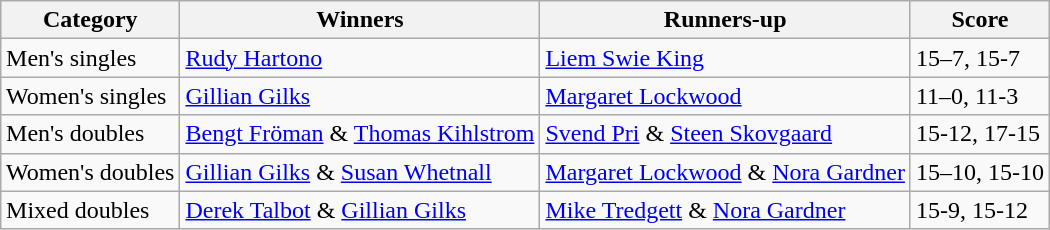<table class=wikitable style="margin:auto;">
<tr>
<th>Category</th>
<th>Winners</th>
<th>Runners-up</th>
<th>Score</th>
</tr>
<tr>
<td>Men's singles</td>
<td> <a href='#'>Rudy Hartono</a></td>
<td> <a href='#'>Liem Swie King</a></td>
<td>15–7, 15-7</td>
</tr>
<tr>
<td>Women's singles</td>
<td> <a href='#'>Gillian Gilks</a></td>
<td> <a href='#'>Margaret Lockwood</a></td>
<td>11–0, 11-3</td>
</tr>
<tr>
<td>Men's doubles</td>
<td> <a href='#'>Bengt Fröman</a> & <a href='#'>Thomas Kihlstrom</a></td>
<td> <a href='#'>Svend Pri</a> & <a href='#'>Steen Skovgaard</a></td>
<td>15-12, 17-15</td>
</tr>
<tr>
<td>Women's doubles</td>
<td> <a href='#'>Gillian Gilks</a> & <a href='#'>Susan Whetnall</a></td>
<td> <a href='#'>Margaret Lockwood</a> & <a href='#'>Nora Gardner</a></td>
<td>15–10, 15-10</td>
</tr>
<tr>
<td>Mixed doubles</td>
<td> <a href='#'>Derek Talbot</a> & <a href='#'>Gillian Gilks</a></td>
<td> <a href='#'>Mike Tredgett</a> & <a href='#'>Nora Gardner</a></td>
<td>15-9, 15-12</td>
</tr>
</table>
